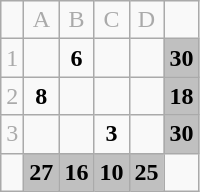<table class="wikitable" style="text-align:center;">
<tr style="color: #aaaaaa;">
<td></td>
<td>A</td>
<td>B</td>
<td>C</td>
<td>D</td>
</tr>
<tr>
<td style="color: #aaaaaa;">1</td>
<td></td>
<td><strong>6</strong></td>
<td></td>
<td></td>
<td style="background:silver"><strong>30</strong></td>
</tr>
<tr>
<td style="color: #aaaaaa;">2</td>
<td><strong>8</strong></td>
<td></td>
<td></td>
<td></td>
<td style="background:silver"><strong>18</strong></td>
</tr>
<tr>
<td style="color: #aaaaaa;">3</td>
<td></td>
<td></td>
<td><strong>3</strong></td>
<td></td>
<td style="background:silver"><strong>30</strong></td>
</tr>
<tr>
<td style="color: #aaaaaa;"></td>
<td style="background:silver"><strong>27</strong></td>
<td style="background:silver"><strong>16</strong></td>
<td style="background:silver"><strong>10</strong></td>
<td style="background:silver"><strong>25</strong></td>
<td></td>
</tr>
</table>
